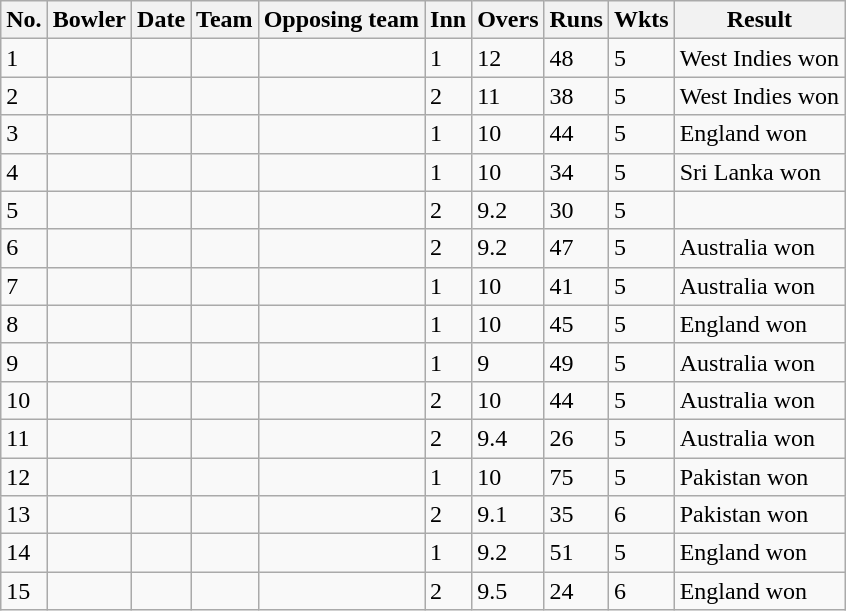<table class="wikitable sortable">
<tr>
<th>No.</th>
<th>Bowler</th>
<th>Date</th>
<th>Team</th>
<th>Opposing team</th>
<th>Inn</th>
<th>Overs</th>
<th>Runs</th>
<th>Wkts</th>
<th>Result</th>
</tr>
<tr>
<td>1</td>
<td></td>
<td></td>
<td></td>
<td></td>
<td>1</td>
<td>12</td>
<td>48</td>
<td>5</td>
<td>West Indies won</td>
</tr>
<tr>
<td>2</td>
<td></td>
<td></td>
<td></td>
<td></td>
<td>2</td>
<td>11</td>
<td>38</td>
<td>5</td>
<td>West Indies won</td>
</tr>
<tr>
<td>3</td>
<td></td>
<td></td>
<td></td>
<td></td>
<td>1</td>
<td>10</td>
<td>44</td>
<td>5</td>
<td>England won</td>
</tr>
<tr>
<td>4</td>
<td></td>
<td></td>
<td></td>
<td></td>
<td>1</td>
<td>10</td>
<td>34</td>
<td>5</td>
<td>Sri Lanka won</td>
</tr>
<tr>
<td>5</td>
<td></td>
<td></td>
<td></td>
<td></td>
<td>2</td>
<td>9.2</td>
<td>30</td>
<td>5</td>
<td></td>
</tr>
<tr>
<td>6</td>
<td></td>
<td></td>
<td></td>
<td></td>
<td>2</td>
<td>9.2</td>
<td>47</td>
<td>5</td>
<td>Australia won</td>
</tr>
<tr>
<td>7</td>
<td></td>
<td></td>
<td></td>
<td></td>
<td>1</td>
<td>10</td>
<td>41</td>
<td>5</td>
<td>Australia won</td>
</tr>
<tr>
<td>8</td>
<td></td>
<td></td>
<td></td>
<td></td>
<td>1</td>
<td>10</td>
<td>45</td>
<td>5</td>
<td>England won</td>
</tr>
<tr>
<td>9</td>
<td></td>
<td></td>
<td></td>
<td></td>
<td>1</td>
<td>9</td>
<td>49</td>
<td>5</td>
<td>Australia won</td>
</tr>
<tr>
<td>10</td>
<td></td>
<td></td>
<td></td>
<td></td>
<td>2</td>
<td>10</td>
<td>44</td>
<td>5</td>
<td>Australia won</td>
</tr>
<tr>
<td>11</td>
<td></td>
<td></td>
<td></td>
<td></td>
<td>2</td>
<td>9.4</td>
<td>26</td>
<td>5</td>
<td>Australia won</td>
</tr>
<tr>
<td>12</td>
<td></td>
<td></td>
<td></td>
<td></td>
<td>1</td>
<td>10</td>
<td>75</td>
<td>5</td>
<td>Pakistan won</td>
</tr>
<tr>
<td>13</td>
<td></td>
<td></td>
<td></td>
<td></td>
<td>2</td>
<td>9.1</td>
<td>35</td>
<td>6</td>
<td>Pakistan won</td>
</tr>
<tr>
<td>14</td>
<td></td>
<td></td>
<td></td>
<td></td>
<td>1</td>
<td>9.2</td>
<td>51</td>
<td>5</td>
<td>England won</td>
</tr>
<tr>
<td>15</td>
<td></td>
<td></td>
<td></td>
<td></td>
<td>2</td>
<td>9.5</td>
<td>24</td>
<td>6</td>
<td>England won</td>
</tr>
</table>
